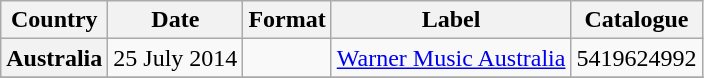<table class="wikitable plainrowheaders">
<tr>
<th scope="col">Country</th>
<th scope="col">Date</th>
<th scope="col">Format</th>
<th scope="col">Label</th>
<th scope="col">Catalogue</th>
</tr>
<tr>
<th scope="row">Australia</th>
<td>25 July 2014</td>
<td></td>
<td><a href='#'>Warner Music Australia</a></td>
<td>5419624992</td>
</tr>
<tr>
</tr>
</table>
